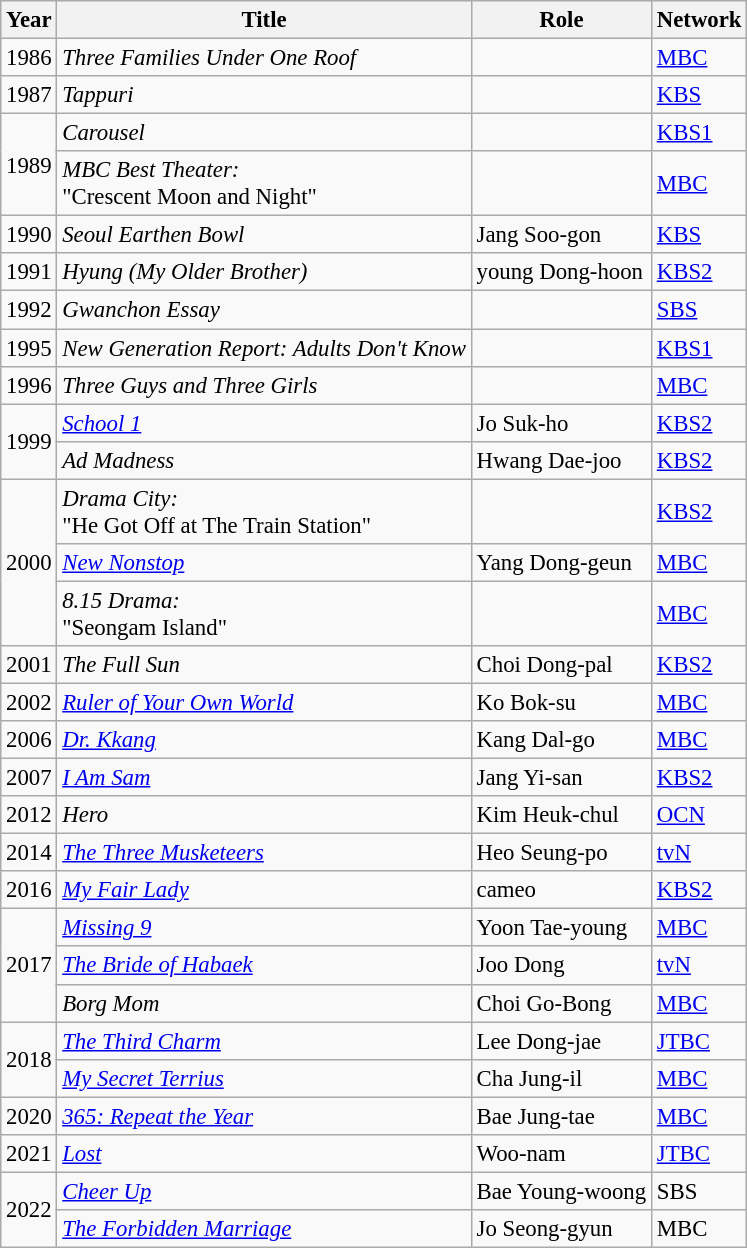<table class="wikitable sortable" style="font-size: 95%">
<tr>
<th width=10>Year</th>
<th>Title</th>
<th>Role</th>
<th>Network</th>
</tr>
<tr>
<td>1986</td>
<td><em>Three Families Under One Roof</em></td>
<td></td>
<td><a href='#'>MBC</a></td>
</tr>
<tr>
<td>1987</td>
<td><em>Tappuri</em></td>
<td></td>
<td><a href='#'>KBS</a></td>
</tr>
<tr>
<td rowspan=2>1989</td>
<td><em>Carousel</em></td>
<td></td>
<td><a href='#'>KBS1</a></td>
</tr>
<tr>
<td><em>MBC Best Theater:</em> <br> "Crescent Moon and Night"</td>
<td></td>
<td><a href='#'>MBC</a></td>
</tr>
<tr>
<td>1990</td>
<td><em>Seoul Earthen Bowl</em></td>
<td>Jang Soo-gon</td>
<td><a href='#'>KBS</a></td>
</tr>
<tr>
<td>1991</td>
<td><em>Hyung (My Older Brother)</em></td>
<td>young Dong-hoon</td>
<td><a href='#'>KBS2</a></td>
</tr>
<tr>
<td>1992</td>
<td><em>Gwanchon Essay</em></td>
<td></td>
<td><a href='#'>SBS</a></td>
</tr>
<tr>
<td>1995</td>
<td><em>New Generation Report: Adults Don't Know</em></td>
<td></td>
<td><a href='#'>KBS1</a></td>
</tr>
<tr>
<td>1996</td>
<td><em>Three Guys and Three Girls</em></td>
<td></td>
<td><a href='#'>MBC</a></td>
</tr>
<tr>
<td rowspan=2>1999</td>
<td><em><a href='#'>School 1</a></em></td>
<td>Jo Suk-ho</td>
<td><a href='#'>KBS2</a></td>
</tr>
<tr>
<td><em>Ad Madness</em></td>
<td>Hwang Dae-joo</td>
<td><a href='#'>KBS2</a></td>
</tr>
<tr>
<td rowspan=3>2000</td>
<td><em>Drama City:</em> <br> "He Got Off at The Train Station"</td>
<td></td>
<td><a href='#'>KBS2</a></td>
</tr>
<tr>
<td><em><a href='#'>New Nonstop</a></em></td>
<td>Yang Dong-geun</td>
<td><a href='#'>MBC</a></td>
</tr>
<tr>
<td><em>8.15 Drama:</em> <br> "Seongam Island"</td>
<td></td>
<td><a href='#'>MBC</a></td>
</tr>
<tr>
<td>2001</td>
<td><em>The Full Sun</em></td>
<td>Choi Dong-pal</td>
<td><a href='#'>KBS2</a></td>
</tr>
<tr>
<td>2002</td>
<td><em><a href='#'>Ruler of Your Own World</a></em></td>
<td>Ko Bok-su</td>
<td><a href='#'>MBC</a></td>
</tr>
<tr>
<td>2006</td>
<td><em><a href='#'>Dr. Kkang</a></em></td>
<td>Kang Dal-go</td>
<td><a href='#'>MBC</a></td>
</tr>
<tr>
<td>2007</td>
<td><em><a href='#'>I Am Sam</a></em></td>
<td>Jang Yi-san</td>
<td><a href='#'>KBS2</a></td>
</tr>
<tr>
<td>2012</td>
<td><em>Hero</em></td>
<td>Kim Heuk-chul</td>
<td><a href='#'>OCN</a></td>
</tr>
<tr>
<td>2014</td>
<td><em><a href='#'>The Three Musketeers</a></em></td>
<td>Heo Seung-po</td>
<td><a href='#'>tvN</a></td>
</tr>
<tr>
<td>2016</td>
<td><em><a href='#'>My Fair Lady</a></em></td>
<td>cameo</td>
<td><a href='#'>KBS2</a></td>
</tr>
<tr>
<td rowspan=3>2017</td>
<td><em><a href='#'>Missing 9</a></em></td>
<td>Yoon Tae-young</td>
<td><a href='#'>MBC</a></td>
</tr>
<tr>
<td><em><a href='#'>The Bride of Habaek</a></em></td>
<td>Joo Dong</td>
<td><a href='#'>tvN</a></td>
</tr>
<tr>
<td><em>Borg Mom</em></td>
<td>Choi Go-Bong</td>
<td><a href='#'>MBC</a></td>
</tr>
<tr>
<td rowspan=2>2018</td>
<td><em><a href='#'>The Third Charm</a></em></td>
<td>Lee Dong-jae</td>
<td><a href='#'>JTBC</a></td>
</tr>
<tr>
<td><em><a href='#'>My Secret Terrius</a></em></td>
<td>Cha Jung-il</td>
<td><a href='#'>MBC</a></td>
</tr>
<tr>
<td>2020</td>
<td><em><a href='#'>365: Repeat the Year</a></em></td>
<td>Bae Jung-tae</td>
<td><a href='#'>MBC</a></td>
</tr>
<tr>
<td>2021</td>
<td><em><a href='#'>Lost</a></em></td>
<td>Woo-nam</td>
<td><a href='#'>JTBC</a></td>
</tr>
<tr>
<td rowspan=2>2022</td>
<td><em><a href='#'>Cheer Up</a></em></td>
<td>Bae Young-woong</td>
<td>SBS</td>
</tr>
<tr>
<td><em><a href='#'>The Forbidden Marriage</a></em></td>
<td>Jo Seong-gyun</td>
<td>MBC</td>
</tr>
</table>
